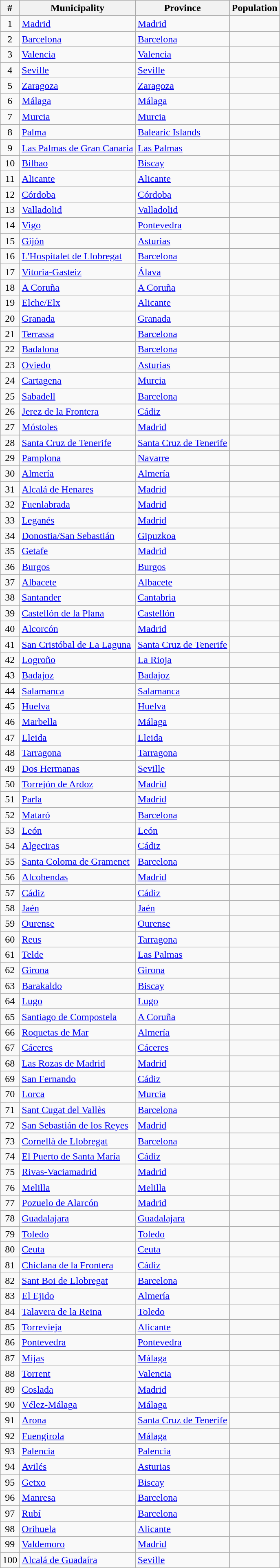<table class="wikitable sortable">
<tr>
<th>#</th>
<th>Municipality</th>
<th>Province</th>
<th>Population<br></th>
</tr>
<tr>
</tr>
<tr>
<td align = "center">1</td>
<td><a href='#'>Madrid</a></td>
<td><a href='#'>Madrid</a></td>
<td align = "right"></td>
</tr>
<tr>
<td align = "center">2</td>
<td><a href='#'>Barcelona</a></td>
<td><a href='#'>Barcelona</a></td>
<td align = "right"></td>
</tr>
<tr>
<td align = "center">3</td>
<td><a href='#'>Valencia</a></td>
<td><a href='#'>Valencia</a></td>
<td align = "right"></td>
</tr>
<tr>
<td align = "center">4</td>
<td><a href='#'>Seville</a></td>
<td><a href='#'>Seville</a></td>
<td align = "right"></td>
</tr>
<tr>
<td align = "center">5</td>
<td><a href='#'>Zaragoza</a></td>
<td><a href='#'>Zaragoza</a></td>
<td align = "right"></td>
</tr>
<tr>
<td align = "center">6</td>
<td><a href='#'>Málaga</a></td>
<td><a href='#'>Málaga</a></td>
<td align = "right"></td>
</tr>
<tr>
<td align = "center">7</td>
<td><a href='#'>Murcia</a></td>
<td><a href='#'>Murcia</a></td>
<td align = "right"></td>
</tr>
<tr>
<td align = "center">8</td>
<td><a href='#'>Palma</a></td>
<td><a href='#'>Balearic Islands</a></td>
<td align = "right"></td>
</tr>
<tr>
<td align = "center">9</td>
<td><a href='#'>Las Palmas de Gran Canaria</a></td>
<td><a href='#'>Las Palmas</a></td>
<td align = "right"></td>
</tr>
<tr>
<td align = "center">10</td>
<td><a href='#'>Bilbao</a></td>
<td><a href='#'>Biscay</a></td>
<td align = "right"></td>
</tr>
<tr>
<td align = "center">11</td>
<td><a href='#'>Alicante</a></td>
<td><a href='#'>Alicante</a></td>
<td align = "right"></td>
</tr>
<tr>
<td align = "center">12</td>
<td><a href='#'>Córdoba</a></td>
<td><a href='#'>Córdoba</a></td>
<td align = "right"></td>
</tr>
<tr>
<td align = "center">13</td>
<td><a href='#'>Valladolid</a></td>
<td><a href='#'>Valladolid</a></td>
<td align = "right"></td>
</tr>
<tr>
<td align = "center">14</td>
<td><a href='#'>Vigo</a></td>
<td><a href='#'>Pontevedra</a></td>
<td align = "right"></td>
</tr>
<tr>
<td align = "center">15</td>
<td><a href='#'>Gijón</a></td>
<td><a href='#'>Asturias</a></td>
<td align = "right"></td>
</tr>
<tr>
<td align = "center">16</td>
<td><a href='#'>L'Hospitalet de Llobregat</a></td>
<td><a href='#'>Barcelona</a></td>
<td align = "right"></td>
</tr>
<tr>
<td align = "center">17</td>
<td><a href='#'>Vitoria-Gasteiz</a></td>
<td><a href='#'>Álava</a></td>
<td align = "right"></td>
</tr>
<tr>
<td align = "center">18</td>
<td><a href='#'>A Coruña</a></td>
<td><a href='#'>A Coruña</a></td>
<td align = "right"></td>
</tr>
<tr>
<td align = "center">19</td>
<td><a href='#'>Elche/Elx</a></td>
<td><a href='#'>Alicante</a></td>
<td align = "right"></td>
</tr>
<tr>
<td align = "center">20</td>
<td><a href='#'>Granada</a></td>
<td><a href='#'>Granada</a></td>
<td align = "right"></td>
</tr>
<tr>
<td align = "center">21</td>
<td><a href='#'>Terrassa</a></td>
<td><a href='#'>Barcelona</a></td>
<td align = "right"></td>
</tr>
<tr>
<td align = "center">22</td>
<td><a href='#'>Badalona</a></td>
<td><a href='#'>Barcelona</a></td>
<td align = "right"></td>
</tr>
<tr>
<td align = "center">23</td>
<td><a href='#'>Oviedo</a></td>
<td><a href='#'>Asturias</a></td>
<td align = "right"></td>
</tr>
<tr>
<td align = "center">24</td>
<td><a href='#'>Cartagena</a></td>
<td><a href='#'>Murcia</a></td>
<td align = "right"></td>
</tr>
<tr>
<td align = "center">25</td>
<td><a href='#'>Sabadell</a></td>
<td><a href='#'>Barcelona</a></td>
<td align = "right"></td>
</tr>
<tr>
<td align = "center">26</td>
<td><a href='#'>Jerez de la Frontera</a></td>
<td><a href='#'>Cádiz</a></td>
<td align = "right"></td>
</tr>
<tr>
<td align = "center">27</td>
<td><a href='#'>Móstoles</a></td>
<td><a href='#'>Madrid</a></td>
<td align = "right"></td>
</tr>
<tr>
<td align = "center">28</td>
<td><a href='#'>Santa Cruz de Tenerife</a></td>
<td><a href='#'>Santa Cruz de Tenerife</a></td>
<td align = "right"></td>
</tr>
<tr>
<td align = "center">29</td>
<td><a href='#'>Pamplona</a></td>
<td><a href='#'>Navarre</a></td>
<td align = "right"></td>
</tr>
<tr>
<td align = "center">30</td>
<td><a href='#'>Almería</a></td>
<td><a href='#'>Almería</a></td>
<td align = "right"></td>
</tr>
<tr>
<td align = "center">31</td>
<td><a href='#'>Alcalá de Henares</a></td>
<td><a href='#'>Madrid</a></td>
<td align = "right"></td>
</tr>
<tr>
<td align = "center">32</td>
<td><a href='#'>Fuenlabrada</a></td>
<td><a href='#'>Madrid</a></td>
<td align = "right"></td>
</tr>
<tr>
<td align = "center">33</td>
<td><a href='#'>Leganés</a></td>
<td><a href='#'>Madrid</a></td>
<td align = "right"></td>
</tr>
<tr>
<td align = "center">34</td>
<td><a href='#'>Donostia/San Sebastián</a></td>
<td><a href='#'>Gipuzkoa</a></td>
<td align = "right"></td>
</tr>
<tr>
<td align = "center">35</td>
<td><a href='#'>Getafe</a></td>
<td><a href='#'>Madrid</a></td>
<td align = "right"></td>
</tr>
<tr>
<td align = "center">36</td>
<td><a href='#'>Burgos</a></td>
<td><a href='#'>Burgos</a></td>
<td align = "right"></td>
</tr>
<tr>
<td align = "center">37</td>
<td><a href='#'>Albacete</a></td>
<td><a href='#'>Albacete</a></td>
<td align = "right"></td>
</tr>
<tr>
<td align = "center">38</td>
<td><a href='#'>Santander</a></td>
<td><a href='#'>Cantabria</a></td>
<td align = "right"></td>
</tr>
<tr>
<td align = "center">39</td>
<td><a href='#'>Castellón de la Plana</a></td>
<td><a href='#'>Castellón</a></td>
<td align = "right"></td>
</tr>
<tr>
<td align = "center">40</td>
<td><a href='#'>Alcorcón</a></td>
<td><a href='#'>Madrid</a></td>
<td align = "right"></td>
</tr>
<tr>
<td align = "center">41</td>
<td><a href='#'>San Cristóbal de La Laguna</a></td>
<td><a href='#'>Santa Cruz de Tenerife</a></td>
<td align = "right"></td>
</tr>
<tr>
<td align = "center">42</td>
<td><a href='#'>Logroño</a></td>
<td><a href='#'>La Rioja</a></td>
<td align = "right"></td>
</tr>
<tr>
<td align = "center">43</td>
<td><a href='#'>Badajoz</a></td>
<td><a href='#'>Badajoz</a></td>
<td align = "right"></td>
</tr>
<tr>
<td align = "center">44</td>
<td><a href='#'>Salamanca</a></td>
<td><a href='#'>Salamanca</a></td>
<td align = "right"></td>
</tr>
<tr>
<td align = "center">45</td>
<td><a href='#'>Huelva</a></td>
<td><a href='#'>Huelva</a></td>
<td align = "right"></td>
</tr>
<tr>
<td align = "center">46</td>
<td><a href='#'>Marbella</a></td>
<td><a href='#'>Málaga</a></td>
<td align = "right"></td>
</tr>
<tr>
<td align = "center">47</td>
<td><a href='#'>Lleida</a></td>
<td><a href='#'>Lleida</a></td>
<td align = "right"></td>
</tr>
<tr>
<td align = "center">48</td>
<td><a href='#'>Tarragona</a></td>
<td><a href='#'>Tarragona</a></td>
<td align = "right"></td>
</tr>
<tr>
<td align = "center">49</td>
<td><a href='#'>Dos Hermanas</a></td>
<td><a href='#'>Seville</a></td>
<td align = "right"></td>
</tr>
<tr>
<td align = "center">50</td>
<td><a href='#'>Torrejón de Ardoz</a></td>
<td><a href='#'>Madrid</a></td>
<td align = "right"></td>
</tr>
<tr>
<td align = "center">51</td>
<td><a href='#'>Parla</a></td>
<td><a href='#'>Madrid</a></td>
<td align = "right"></td>
</tr>
<tr>
<td align = "center">52</td>
<td><a href='#'>Mataró</a></td>
<td><a href='#'>Barcelona</a></td>
<td align = "right"></td>
</tr>
<tr>
<td align = "center">53</td>
<td><a href='#'>León</a></td>
<td><a href='#'>León</a></td>
<td align = "right"></td>
</tr>
<tr>
<td align = "center">54</td>
<td><a href='#'>Algeciras</a></td>
<td><a href='#'>Cádiz</a></td>
<td align = "right"></td>
</tr>
<tr>
<td align = "center">55</td>
<td><a href='#'>Santa Coloma de Gramenet</a></td>
<td><a href='#'>Barcelona</a></td>
<td align = "right"></td>
</tr>
<tr>
<td align = "center">56</td>
<td><a href='#'>Alcobendas</a></td>
<td><a href='#'>Madrid</a></td>
<td align = "right"></td>
</tr>
<tr>
<td align = "center">57</td>
<td><a href='#'>Cádiz</a></td>
<td><a href='#'>Cádiz</a></td>
<td align = "right"></td>
</tr>
<tr>
<td align = "center">58</td>
<td><a href='#'>Jaén</a></td>
<td><a href='#'>Jaén</a></td>
<td align = "right"></td>
</tr>
<tr>
<td align = "center">59</td>
<td><a href='#'>Ourense</a></td>
<td><a href='#'>Ourense</a></td>
<td align = "right"></td>
</tr>
<tr>
<td align = "center">60</td>
<td><a href='#'>Reus</a></td>
<td><a href='#'>Tarragona</a></td>
<td align = "right"></td>
</tr>
<tr>
<td align = "center">61</td>
<td><a href='#'>Telde</a></td>
<td><a href='#'>Las Palmas</a></td>
<td align = "right"></td>
</tr>
<tr>
<td align = "center">62</td>
<td><a href='#'>Girona</a></td>
<td><a href='#'>Girona</a></td>
<td align = "right"></td>
</tr>
<tr>
<td align = "center">63</td>
<td><a href='#'>Barakaldo</a></td>
<td><a href='#'>Biscay</a></td>
<td align = "right"></td>
</tr>
<tr>
<td align = "center">64</td>
<td><a href='#'>Lugo</a></td>
<td><a href='#'>Lugo</a></td>
<td align = "right"></td>
</tr>
<tr>
<td align = "center">65</td>
<td><a href='#'>Santiago de Compostela</a></td>
<td><a href='#'>A Coruña</a></td>
<td align = "right"></td>
</tr>
<tr>
<td align = "center">66</td>
<td><a href='#'>Roquetas de Mar</a></td>
<td><a href='#'>Almería</a></td>
<td align = "right"></td>
</tr>
<tr>
<td align = "center">67</td>
<td><a href='#'>Cáceres</a></td>
<td><a href='#'>Cáceres</a></td>
<td align = "right"></td>
</tr>
<tr>
<td align = "center">68</td>
<td><a href='#'>Las Rozas de Madrid</a></td>
<td><a href='#'>Madrid</a></td>
<td align = "right"></td>
</tr>
<tr>
<td align = "center">69</td>
<td><a href='#'>San Fernando</a></td>
<td><a href='#'>Cádiz</a></td>
<td align = "right"></td>
</tr>
<tr>
<td align = "center">70</td>
<td><a href='#'>Lorca</a></td>
<td><a href='#'>Murcia</a></td>
<td align = "right"></td>
</tr>
<tr>
<td align = "center">71</td>
<td><a href='#'>Sant Cugat del Vallès</a></td>
<td><a href='#'>Barcelona</a></td>
<td align = "right"></td>
</tr>
<tr>
<td align = "center">72</td>
<td><a href='#'>San Sebastián de los Reyes</a></td>
<td><a href='#'>Madrid</a></td>
<td align = "right"></td>
</tr>
<tr>
<td align = "center">73</td>
<td><a href='#'>Cornellà de Llobregat</a></td>
<td><a href='#'>Barcelona</a></td>
<td align = "right"></td>
</tr>
<tr>
<td align = "center">74</td>
<td><a href='#'>El Puerto de Santa María</a></td>
<td><a href='#'>Cádiz</a></td>
<td align = "right"></td>
</tr>
<tr>
<td align = "center">75</td>
<td><a href='#'>Rivas-Vaciamadrid</a></td>
<td><a href='#'>Madrid</a></td>
<td align = "right"></td>
</tr>
<tr>
<td align = "center">76</td>
<td><a href='#'>Melilla</a></td>
<td><a href='#'>Melilla</a></td>
<td align = "right"></td>
</tr>
<tr>
<td align = "center">77</td>
<td><a href='#'>Pozuelo de Alarcón</a></td>
<td><a href='#'>Madrid</a></td>
<td align = "right"></td>
</tr>
<tr>
<td align = "center">78</td>
<td><a href='#'>Guadalajara</a></td>
<td><a href='#'>Guadalajara</a></td>
<td align = "right"></td>
</tr>
<tr>
<td align = "center">79</td>
<td><a href='#'>Toledo</a></td>
<td><a href='#'>Toledo</a></td>
<td align = "right"></td>
</tr>
<tr>
<td align = "center">80</td>
<td><a href='#'>Ceuta</a></td>
<td><a href='#'>Ceuta</a></td>
<td align = "right"></td>
</tr>
<tr>
<td align = "center">81</td>
<td><a href='#'>Chiclana de la Frontera</a></td>
<td><a href='#'>Cádiz</a></td>
<td align = "right"></td>
</tr>
<tr>
<td align = "center">82</td>
<td><a href='#'>Sant Boi de Llobregat</a></td>
<td><a href='#'>Barcelona</a></td>
<td align = "right"></td>
</tr>
<tr>
<td align = "center">83</td>
<td><a href='#'>El Ejido</a></td>
<td><a href='#'>Almería</a></td>
<td align = "right"></td>
</tr>
<tr>
<td align = "center">84</td>
<td><a href='#'>Talavera de la Reina</a></td>
<td><a href='#'>Toledo</a></td>
<td align = "right"></td>
</tr>
<tr>
<td align = "center">85</td>
<td><a href='#'>Torrevieja</a></td>
<td><a href='#'>Alicante</a></td>
<td align = "right"></td>
</tr>
<tr>
<td align = "center">86</td>
<td><a href='#'>Pontevedra</a></td>
<td><a href='#'>Pontevedra</a></td>
<td align = "right"></td>
</tr>
<tr>
<td align = "center">87</td>
<td><a href='#'>Mijas</a></td>
<td><a href='#'>Málaga</a></td>
<td align = "right"></td>
</tr>
<tr>
<td align = "center">88</td>
<td><a href='#'>Torrent</a></td>
<td><a href='#'>Valencia</a></td>
<td align = "right"></td>
</tr>
<tr>
<td align = "center">89</td>
<td><a href='#'>Coslada</a></td>
<td><a href='#'>Madrid</a></td>
<td align = "right"></td>
</tr>
<tr>
<td align = "center">90</td>
<td><a href='#'>Vélez-Málaga</a></td>
<td><a href='#'>Málaga</a></td>
<td align = "right"></td>
</tr>
<tr>
<td align = "center">91</td>
<td><a href='#'>Arona</a></td>
<td><a href='#'>Santa Cruz de Tenerife</a></td>
<td align = "right"></td>
</tr>
<tr>
<td align = "center">92</td>
<td><a href='#'>Fuengirola</a></td>
<td><a href='#'>Málaga</a></td>
<td align = "right"></td>
</tr>
<tr>
<td align = "center">93</td>
<td><a href='#'>Palencia</a></td>
<td><a href='#'>Palencia</a></td>
<td align = "right"></td>
</tr>
<tr>
<td align = "center">94</td>
<td><a href='#'>Avilés</a></td>
<td><a href='#'>Asturias</a></td>
<td align = "right"></td>
</tr>
<tr>
<td align = "center">95</td>
<td><a href='#'>Getxo</a></td>
<td><a href='#'>Biscay</a></td>
<td align = "right"></td>
</tr>
<tr>
<td align = "center">96</td>
<td><a href='#'>Manresa</a></td>
<td><a href='#'>Barcelona</a></td>
<td align = "right"></td>
</tr>
<tr>
<td align = "center">97</td>
<td><a href='#'>Rubí</a></td>
<td><a href='#'>Barcelona</a></td>
<td align = "right"></td>
</tr>
<tr>
<td align = "center">98</td>
<td><a href='#'>Orihuela</a></td>
<td><a href='#'>Alicante</a></td>
<td align = "right"></td>
</tr>
<tr>
<td align = "center">99</td>
<td><a href='#'>Valdemoro</a></td>
<td><a href='#'>Madrid</a></td>
<td align = "right"></td>
</tr>
<tr>
<td align = "center">100</td>
<td><a href='#'>Alcalá de Guadaíra</a></td>
<td><a href='#'>Seville</a></td>
<td align = "right"></td>
</tr>
</table>
